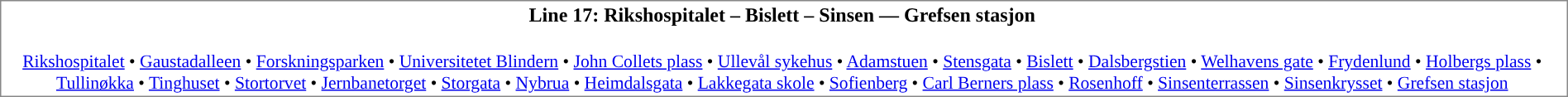<table align=left cellspacing=1 style="border:1px solid #888888;">
<tr>
<td align=center style="background:#"><span> <strong>Line 17: Rikshospitalet – Bislett – Sinsen — Grefsen stasjon</strong></span></td>
<td></td>
</tr>
<tr>
<td align="center" style="font-size: 90%;"><br><a href='#'>Rikshospitalet</a> • <a href='#'>Gaustadalleen</a> • <a href='#'>Forskningsparken</a> • <a href='#'>Universitetet Blindern</a> • <a href='#'>John Collets plass</a> • <a href='#'>Ullevål sykehus</a> • <a href='#'>Adamstuen</a> • <a href='#'>Stensgata</a> • <a href='#'>Bislett</a> • <a href='#'>Dalsbergstien</a> • <a href='#'>Welhavens gate</a> • <a href='#'>Frydenlund</a> • <a href='#'>Holbergs plass</a> • <a href='#'>Tullinøkka</a> • <a href='#'>Tinghuset</a> • <a href='#'>Stortorvet</a> • <a href='#'>Jernbanetorget</a> • <a href='#'>Storgata</a> • <a href='#'>Nybrua</a> • <a href='#'>Heimdalsgata</a> • <a href='#'>Lakkegata skole</a> • <a href='#'>Sofienberg</a> • <a href='#'>Carl Berners plass</a> • <a href='#'>Rosenhoff</a> • <a href='#'>Sinsenterrassen</a> • <a href='#'>Sinsenkrysset</a> • <a href='#'>Grefsen stasjon</a></td>
<td></td>
</tr>
</table>
